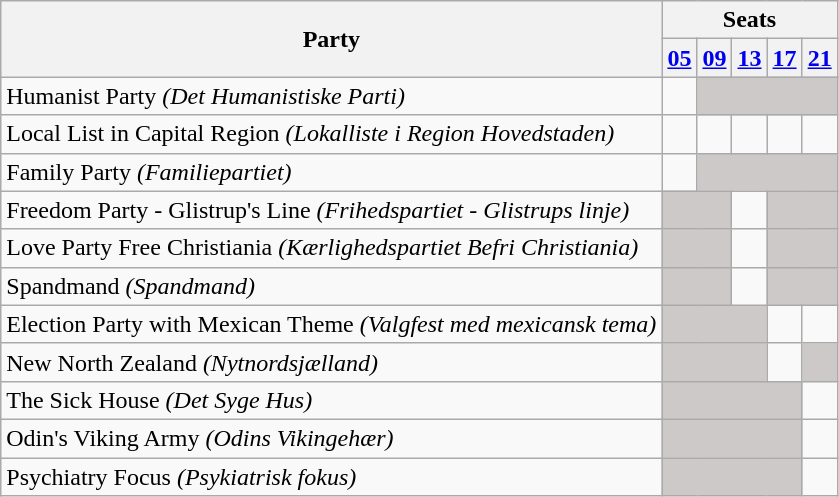<table class="wikitable">
<tr>
<th rowspan=2>Party</th>
<th colspan=11>Seats</th>
</tr>
<tr>
<th><a href='#'>05</a></th>
<th><a href='#'>09</a></th>
<th><a href='#'>13</a></th>
<th><a href='#'>17</a></th>
<th><a href='#'>21</a></th>
</tr>
<tr>
<td>Humanist Party <em>(Det Humanistiske Parti)</em></td>
<td></td>
<td style="background:#CDC9C9;" colspan=4></td>
</tr>
<tr>
<td>Local List in Capital Region <em>(Lokalliste i Region Hovedstaden)</em></td>
<td></td>
<td></td>
<td></td>
<td></td>
<td></td>
</tr>
<tr>
<td>Family Party <em>(Familiepartiet)</em></td>
<td></td>
<td style="background:#CDC9C9;" colspan=4></td>
</tr>
<tr>
<td>Freedom Party - Glistrup's Line <em>(Frihedspartiet - Glistrups linje)</em></td>
<td style="background:#CDC9C9;" colspan=2></td>
<td></td>
<td style="background:#CDC9C9;" colspan=2></td>
</tr>
<tr>
<td>Love Party Free Christiania <em>(Kærlighedspartiet Befri Christiania)</em></td>
<td style="background:#CDC9C9;" colspan=2></td>
<td></td>
<td style="background:#CDC9C9;" colspan=2></td>
</tr>
<tr>
<td>Spandmand <em>(Spandmand)</em></td>
<td style="background:#CDC9C9;" colspan=2></td>
<td></td>
<td style="background:#CDC9C9;" colspan=2></td>
</tr>
<tr>
<td>Election Party with Mexican Theme <em>(Valgfest med mexicansk tema)</em></td>
<td style="background:#CDC9C9;" colspan=3></td>
<td></td>
<td></td>
</tr>
<tr>
<td>New North Zealand <em>(Nytnordsjælland)</em></td>
<td style="background:#CDC9C9;" colspan=3></td>
<td></td>
<td style="background:#CDC9C9;"></td>
</tr>
<tr>
<td>The Sick House <em>(Det Syge Hus)</em></td>
<td style="background:#CDC9C9;" colspan=4></td>
<td></td>
</tr>
<tr>
<td>Odin's Viking Army <em>(Odins Vikingehær)</em></td>
<td style="background:#CDC9C9;" colspan=4></td>
<td></td>
</tr>
<tr>
<td>Psychiatry Focus <em>(Psykiatrisk fokus)</em></td>
<td style="background:#CDC9C9;" colspan=4></td>
<td></td>
</tr>
</table>
